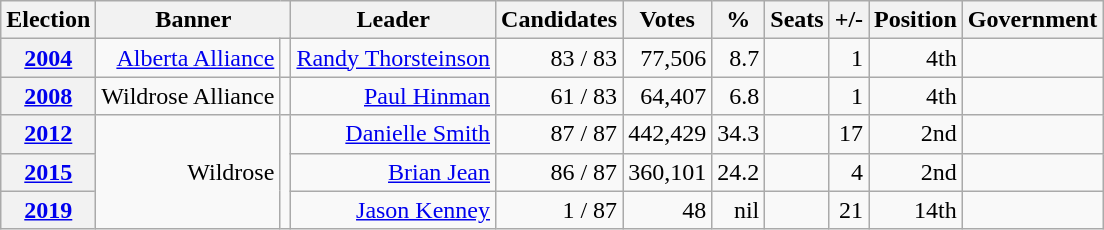<table class="wikitable" style="text-align: right;">
<tr>
<th>Election</th>
<th colspan=2>Banner</th>
<th>Leader</th>
<th>Candidates</th>
<th>Votes</th>
<th>%</th>
<th>Seats</th>
<th>+/-</th>
<th>Position</th>
<th>Government</th>
</tr>
<tr>
<th><a href='#'>2004</a></th>
<td><a href='#'>Alberta Alliance</a></td>
<td></td>
<td><a href='#'>Randy Thorsteinson</a></td>
<td>83 / 83</td>
<td>77,506</td>
<td>8.7</td>
<td></td>
<td> 1</td>
<td> 4th</td>
<td></td>
</tr>
<tr>
<th><a href='#'>2008</a></th>
<td>Wildrose Alliance</td>
<td></td>
<td><a href='#'>Paul Hinman</a></td>
<td>61 / 83</td>
<td>64,407</td>
<td>6.8</td>
<td></td>
<td> 1</td>
<td> 4th</td>
<td></td>
</tr>
<tr>
<th><a href='#'>2012</a></th>
<td rowspan=3>Wildrose</td>
<td rowspan=3 ></td>
<td><a href='#'>Danielle Smith</a></td>
<td>87 / 87</td>
<td>442,429</td>
<td>34.3</td>
<td></td>
<td> 17</td>
<td> 2nd</td>
<td></td>
</tr>
<tr>
<th><a href='#'>2015</a></th>
<td><a href='#'>Brian Jean</a></td>
<td>86 / 87</td>
<td>360,101</td>
<td>24.2</td>
<td></td>
<td> 4</td>
<td> 2nd</td>
<td></td>
</tr>
<tr>
<th><a href='#'>2019</a></th>
<td><a href='#'>Jason Kenney</a></td>
<td>1 / 87</td>
<td>48</td>
<td>nil</td>
<td></td>
<td> 21</td>
<td> 14th</td>
<td></td>
</tr>
</table>
